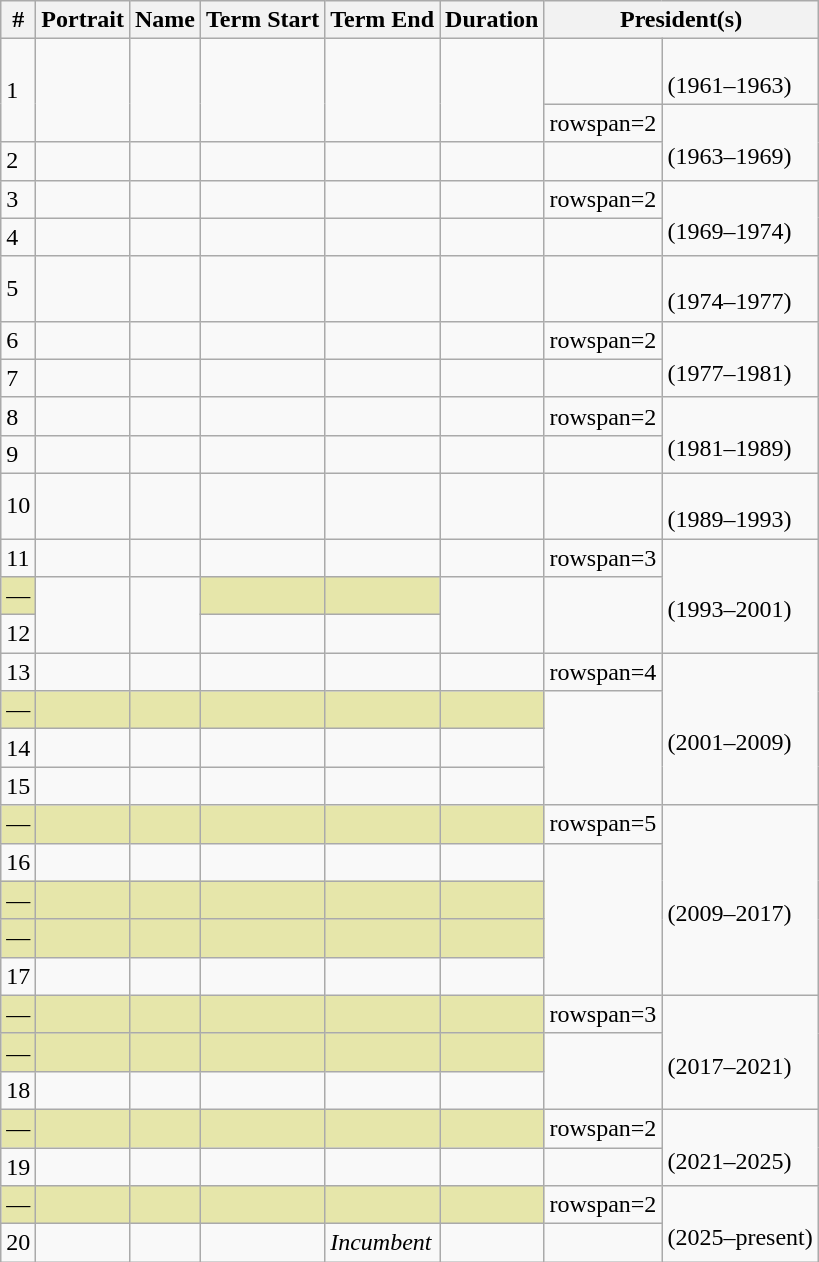<table class="wikitable sortable">
<tr>
<th>#</th>
<th class=unsortable>Portrait</th>
<th>Name</th>
<th>Term Start</th>
<th>Term End</th>
<th>Duration</th>
<th colspan=2>President(s)</th>
</tr>
<tr>
<td rowspan=2>1</td>
<td rowspan=2 style="padding-top: 1em; padding-bottom: 1em;"></td>
<td rowspan=2 style="padding-top: 1em; padding-bottom: 1em;"></td>
<td rowspan=2 style="padding-top: 1em; padding-bottom: 1em;"></td>
<td rowspan=2 style="padding-top: 1em; padding-bottom: 1em;"></td>
<td rowspan=2></td>
<td></td>
<td><br>(1961–1963)</td>
</tr>
<tr>
<td>rowspan=2 </td>
<td rowspan=2><br>(1963–1969)</td>
</tr>
<tr>
<td>2</td>
<td></td>
<td></td>
<td></td>
<td></td>
<td></td>
</tr>
<tr>
<td>3</td>
<td></td>
<td></td>
<td></td>
<td></td>
<td></td>
<td>rowspan=2 </td>
<td rowspan=2><br>(1969–1974)</td>
</tr>
<tr>
<td>4</td>
<td></td>
<td></td>
<td></td>
<td></td>
<td></td>
</tr>
<tr>
<td>5</td>
<td></td>
<td></td>
<td></td>
<td></td>
<td></td>
<td></td>
<td><br>(1974–1977)</td>
</tr>
<tr>
<td>6</td>
<td></td>
<td></td>
<td></td>
<td></td>
<td></td>
<td>rowspan=2 </td>
<td rowspan=2><br>(1977–1981)</td>
</tr>
<tr>
<td>7</td>
<td></td>
<td></td>
<td></td>
<td></td>
<td></td>
</tr>
<tr>
<td>8</td>
<td></td>
<td></td>
<td></td>
<td></td>
<td></td>
<td>rowspan=2 </td>
<td rowspan=2><br>(1981–1989)</td>
</tr>
<tr>
<td>9</td>
<td></td>
<td></td>
<td></td>
<td></td>
<td></td>
</tr>
<tr>
<td>10</td>
<td></td>
<td></td>
<td></td>
<td></td>
<td></td>
<td></td>
<td><br>(1989–1993)</td>
</tr>
<tr>
<td>11</td>
<td></td>
<td></td>
<td></td>
<td></td>
<td></td>
<td>rowspan=3 </td>
<td rowspan=3><br>(1993–2001)</td>
</tr>
<tr>
<td style="background: #E6E6AA;">—</td>
<td rowspan=2></td>
<td rowspan=2></td>
<td style="background: #E6E6AA;"></td>
<td style="background: #E6E6AA;"></td>
<td rowspan=2></td>
</tr>
<tr>
<td>12</td>
<td></td>
<td></td>
</tr>
<tr>
<td>13</td>
<td></td>
<td></td>
<td></td>
<td></td>
<td></td>
<td>rowspan=4 </td>
<td rowspan=4><br>(2001–2009)</td>
</tr>
<tr>
<td style="background: #E6E6AA;">—</td>
<td style="background: #E6E6AA;"></td>
<td style="background: #E6E6AA;"><br></td>
<td style="background: #E6E6AA;"></td>
<td style="background: #E6E6AA;"></td>
<td style="background: #E6E6AA;"></td>
</tr>
<tr>
<td>14</td>
<td></td>
<td></td>
<td></td>
<td></td>
<td></td>
</tr>
<tr>
<td>15</td>
<td></td>
<td></td>
<td></td>
<td></td>
<td></td>
</tr>
<tr>
<td style="background: #E6E6AA;">—</td>
<td style="background: #E6E6AA;"></td>
<td style="background: #E6E6AA;"><br></td>
<td style="background: #E6E6AA;"></td>
<td style="background: #E6E6AA;"></td>
<td style="background: #E6E6AA;"></td>
<td>rowspan=5 </td>
<td rowspan=5><br>(2009–2017)</td>
</tr>
<tr>
<td>16</td>
<td></td>
<td></td>
<td></td>
<td></td>
<td></td>
</tr>
<tr>
<td style="background: #E6E6AA;">—</td>
<td style="background: #E6E6AA;"></td>
<td style="background: #E6E6AA;"><br></td>
<td style="background: #E6E6AA;"></td>
<td style="background: #E6E6AA;"></td>
<td style="background: #E6E6AA;"></td>
</tr>
<tr>
<td style="background: #E6E6AA;">—</td>
<td style="background: #E6E6AA;"></td>
<td style="background: #E6E6AA;"><br></td>
<td style="background: #E6E6AA;"></td>
<td style="background: #E6E6AA;"></td>
<td style="background: #E6E6AA;"></td>
</tr>
<tr>
<td>17</td>
<td></td>
<td></td>
<td></td>
<td></td>
<td></td>
</tr>
<tr>
<td style="background: #E6E6AA;">—</td>
<td style="background: #E6E6AA;"></td>
<td style="background: #E6E6AA;"><br></td>
<td style="background: #E6E6AA;"></td>
<td style="background: #E6E6AA;"></td>
<td style="background: #E6E6AA;"></td>
<td>rowspan=3 </td>
<td rowspan=3><br>(2017–2021)</td>
</tr>
<tr>
<td style="background: #E6E6AA;">—</td>
<td style="background: #E6E6AA;"></td>
<td style="background: #E6E6AA;"><br></td>
<td style="background: #E6E6AA;"></td>
<td style="background: #E6E6AA;"></td>
<td style="background: #E6E6AA;"></td>
</tr>
<tr>
<td>18</td>
<td></td>
<td></td>
<td></td>
<td></td>
<td></td>
</tr>
<tr>
<td style="background: #E6E6AA;">—</td>
<td style="background: #E6E6AA;"></td>
<td style="background: #E6E6AA;"><br></td>
<td style="background: #E6E6AA;"></td>
<td style="background: #E6E6AA;"></td>
<td style="background: #E6E6AA;"></td>
<td>rowspan=2 </td>
<td rowspan=2><br>(2021–2025)</td>
</tr>
<tr>
<td>19</td>
<td></td>
<td></td>
<td></td>
<td></td>
<td></td>
</tr>
<tr>
<td style="background: #E6E6AA;">—</td>
<td style="background: #E6E6AA;"></td>
<td style="background: #E6E6AA;"><br></td>
<td style="background: #E6E6AA;"></td>
<td style="background: #E6E6AA;"></td>
<td style="background: #E6E6AA;"></td>
<td>rowspan=2 </td>
<td rowspan=2><br>(2025–present)</td>
</tr>
<tr>
<td>20</td>
<td></td>
<td></td>
<td></td>
<td><em>Incumbent</em></td>
<td></td>
</tr>
</table>
